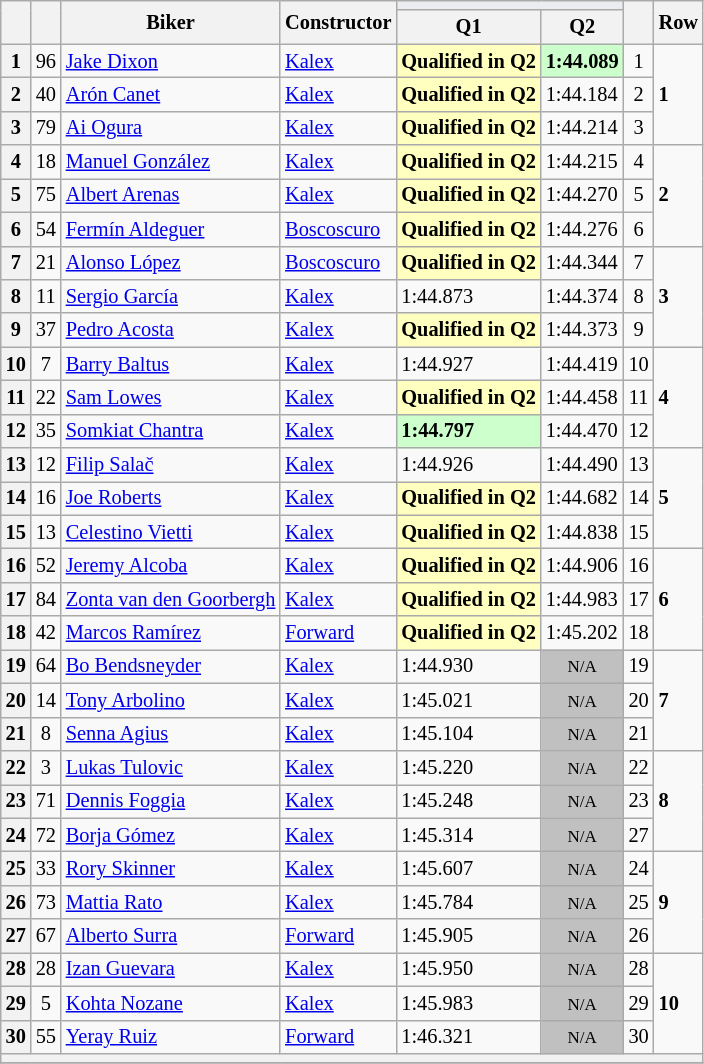<table class="wikitable sortable" style="font-size: 85%;">
<tr>
<th rowspan="2"></th>
<th rowspan="2"></th>
<th rowspan="2">Biker</th>
<th rowspan="2">Constructor</th>
<th colspan="2" style="background:#eaecf0; text-align:center;"></th>
<th rowspan="2"></th>
<th rowspan="2">Row</th>
</tr>
<tr>
<th scope="col">Q1</th>
<th scope="col">Q2</th>
</tr>
<tr>
<th scope="row">1</th>
<td align="center">96</td>
<td> <a href='#'>Jake Dixon</a></td>
<td><a href='#'>Kalex</a></td>
<td style="background:#ffffbf;"><strong>Qualified in Q2</strong></td>
<td style="background:#ccffcc;"><strong>1:44.089</strong></td>
<td align="center">1</td>
<td rowspan="3"><strong>1</strong></td>
</tr>
<tr>
<th scope="row">2</th>
<td align="center">40</td>
<td> <a href='#'>Arón Canet</a></td>
<td><a href='#'>Kalex</a></td>
<td style="background:#ffffbf;"><strong>Qualified in Q2</strong></td>
<td>1:44.184</td>
<td align="center">2</td>
</tr>
<tr>
<th scope="row">3</th>
<td align="center">79</td>
<td> <a href='#'>Ai Ogura</a></td>
<td><a href='#'>Kalex</a></td>
<td style="background:#ffffbf;"><strong>Qualified in Q2</strong></td>
<td>1:44.214</td>
<td align="center">3</td>
</tr>
<tr>
<th scope="row">4</th>
<td align="center">18</td>
<td> <a href='#'>Manuel González</a></td>
<td><a href='#'>Kalex</a></td>
<td style="background:#ffffbf;"><strong>Qualified in Q2</strong></td>
<td>1:44.215</td>
<td align="center">4</td>
<td rowspan="3"><strong>2</strong></td>
</tr>
<tr>
<th scope="row">5</th>
<td align="center">75</td>
<td> <a href='#'>Albert Arenas</a></td>
<td><a href='#'>Kalex</a></td>
<td style="background:#ffffbf;"><strong>Qualified in Q2</strong></td>
<td>1:44.270</td>
<td align="center">5</td>
</tr>
<tr>
<th scope="row">6</th>
<td align="center">54</td>
<td> <a href='#'>Fermín Aldeguer</a></td>
<td><a href='#'>Boscoscuro</a></td>
<td style="background:#ffffbf;"><strong>Qualified in Q2</strong></td>
<td>1:44.276</td>
<td align="center">6</td>
</tr>
<tr>
<th scope="row">7</th>
<td align="center">21</td>
<td> <a href='#'>Alonso López</a></td>
<td><a href='#'>Boscoscuro</a></td>
<td style="background:#ffffbf;"><strong>Qualified in Q2</strong></td>
<td>1:44.344</td>
<td align="center">7</td>
<td rowspan="3"><strong>3</strong></td>
</tr>
<tr>
<th scope="row">8</th>
<td align="center">11</td>
<td> <a href='#'>Sergio García</a></td>
<td><a href='#'>Kalex</a></td>
<td>1:44.873</td>
<td>1:44.374</td>
<td align="center">8</td>
</tr>
<tr>
<th scope="row">9</th>
<td align="center">37</td>
<td> <a href='#'>Pedro Acosta</a></td>
<td><a href='#'>Kalex</a></td>
<td style="background:#ffffbf;"><strong>Qualified in Q2</strong></td>
<td>1:44.373</td>
<td align="center">9</td>
</tr>
<tr>
<th scope="row">10</th>
<td align="center">7</td>
<td> <a href='#'>Barry Baltus</a></td>
<td><a href='#'>Kalex</a></td>
<td>1:44.927</td>
<td>1:44.419</td>
<td align="center">10</td>
<td rowspan="3"><strong>4</strong></td>
</tr>
<tr>
<th scope="row">11</th>
<td align="center">22</td>
<td> <a href='#'>Sam Lowes</a></td>
<td><a href='#'>Kalex</a></td>
<td style="background:#ffffbf;"><strong>Qualified in Q2</strong></td>
<td>1:44.458</td>
<td align="center">11</td>
</tr>
<tr>
<th scope="row">12</th>
<td align="center">35</td>
<td> <a href='#'>Somkiat Chantra</a></td>
<td><a href='#'>Kalex</a></td>
<td style="background:#ccffcc;"><strong>1:44.797</strong></td>
<td>1:44.470</td>
<td align="center">12</td>
</tr>
<tr>
<th scope="row">13</th>
<td align="center">12</td>
<td> <a href='#'>Filip Salač</a></td>
<td><a href='#'>Kalex</a></td>
<td>1:44.926</td>
<td>1:44.490</td>
<td align="center">13</td>
<td rowspan="3"><strong>5</strong></td>
</tr>
<tr>
<th scope="row">14</th>
<td align="center">16</td>
<td> <a href='#'>Joe Roberts</a></td>
<td><a href='#'>Kalex</a></td>
<td style="background:#ffffbf;"><strong>Qualified in Q2</strong></td>
<td>1:44.682</td>
<td align="center">14</td>
</tr>
<tr>
<th scope="row">15</th>
<td align="center">13</td>
<td> <a href='#'>Celestino Vietti</a></td>
<td><a href='#'>Kalex</a></td>
<td style="background:#ffffbf;"><strong>Qualified in Q2</strong></td>
<td>1:44.838</td>
<td align="center">15</td>
</tr>
<tr>
<th scope="row">16</th>
<td align="center">52</td>
<td> <a href='#'>Jeremy Alcoba</a></td>
<td><a href='#'>Kalex</a></td>
<td style="background:#ffffbf;"><strong>Qualified in Q2</strong></td>
<td>1:44.906</td>
<td align="center">16</td>
<td rowspan="3"><strong>6</strong></td>
</tr>
<tr>
<th scope="row">17</th>
<td align="center">84</td>
<td> <a href='#'>Zonta van den Goorbergh</a></td>
<td><a href='#'>Kalex</a></td>
<td style="background:#ffffbf;"><strong>Qualified in Q2</strong></td>
<td>1:44.983</td>
<td align="center">17</td>
</tr>
<tr>
<th scope="row">18</th>
<td align="center">42</td>
<td> <a href='#'>Marcos Ramírez</a></td>
<td><a href='#'>Forward</a></td>
<td style="background:#ffffbf;"><strong>Qualified in Q2</strong></td>
<td>1:45.202</td>
<td align="center">18</td>
</tr>
<tr>
<th scope="row">19</th>
<td align="center">64</td>
<td> <a href='#'>Bo Bendsneyder</a></td>
<td><a href='#'>Kalex</a></td>
<td>1:44.930</td>
<td style="background: silver" align="center" data-sort-value="19"><small>N/A</small></td>
<td align="center">19</td>
<td rowspan="3"><strong>7</strong></td>
</tr>
<tr>
<th scope="row">20</th>
<td align="center">14</td>
<td> <a href='#'>Tony Arbolino</a></td>
<td><a href='#'>Kalex</a></td>
<td>1:45.021</td>
<td style="background: silver" align="center" data-sort-value="20"><small>N/A</small></td>
<td align="center">20</td>
</tr>
<tr>
<th scope="row">21</th>
<td align="center">8</td>
<td> <a href='#'>Senna Agius</a></td>
<td><a href='#'>Kalex</a></td>
<td>1:45.104</td>
<td style="background: silver" align="center" data-sort-value="21"><small>N/A</small></td>
<td align="center">21</td>
</tr>
<tr>
<th scope="row">22</th>
<td align="center">3</td>
<td> <a href='#'>Lukas Tulovic</a></td>
<td><a href='#'>Kalex</a></td>
<td>1:45.220</td>
<td style="background: silver" align="center" data-sort-value="22"><small>N/A</small></td>
<td align="center">22</td>
<td rowspan="3"><strong>8</strong></td>
</tr>
<tr>
<th scope="row">23</th>
<td align="center">71</td>
<td> <a href='#'>Dennis Foggia</a></td>
<td><a href='#'>Kalex</a></td>
<td>1:45.248</td>
<td style="background: silver" align="center" data-sort-value="23"><small>N/A</small></td>
<td align="center">23</td>
</tr>
<tr>
<th scope="row">24</th>
<td align="center">72</td>
<td> <a href='#'>Borja Gómez</a></td>
<td><a href='#'>Kalex</a></td>
<td>1:45.314</td>
<td style="background: silver" align="center" data-sort-value="24"><small>N/A</small></td>
<td align="center">27</td>
</tr>
<tr>
<th scope="row">25</th>
<td align="center">33</td>
<td> <a href='#'>Rory Skinner</a></td>
<td><a href='#'>Kalex</a></td>
<td>1:45.607</td>
<td style="background: silver" align="center" data-sort-value="25"><small>N/A</small></td>
<td align="center">24</td>
<td rowspan="3"><strong>9</strong></td>
</tr>
<tr>
<th scope="row">26</th>
<td align="center">73</td>
<td> <a href='#'>Mattia Rato</a></td>
<td><a href='#'>Kalex</a></td>
<td>1:45.784</td>
<td style="background: silver" align="center" data-sort-value="26"><small>N/A</small></td>
<td align="center">25</td>
</tr>
<tr>
<th scope="row">27</th>
<td align="center">67</td>
<td> <a href='#'>Alberto Surra</a></td>
<td><a href='#'>Forward</a></td>
<td>1:45.905</td>
<td style="background: silver" align="center" data-sort-value="27"><small>N/A</small></td>
<td align="center">26</td>
</tr>
<tr>
<th scope="row">28</th>
<td align="center">28</td>
<td> <a href='#'>Izan Guevara</a></td>
<td><a href='#'>Kalex</a></td>
<td>1:45.950</td>
<td style="background: silver" align="center" data-sort-value="28"><small>N/A</small></td>
<td align="center">28</td>
<td rowspan="3"><strong>10</strong></td>
</tr>
<tr>
<th scope="row">29</th>
<td align="center">5</td>
<td> <a href='#'>Kohta Nozane</a></td>
<td><a href='#'>Kalex</a></td>
<td>1:45.983</td>
<td style="background: silver" align="center" data-sort-value="29"><small>N/A</small></td>
<td align="center">29</td>
</tr>
<tr>
<th scope="row">30</th>
<td align="center">55</td>
<td> <a href='#'>Yeray Ruiz</a></td>
<td><a href='#'>Forward</a></td>
<td>1:46.321</td>
<td style="background: silver" align="center" data-sort-value="30"><small>N/A</small></td>
<td align="center">30</td>
</tr>
<tr>
<th colspan="8"></th>
</tr>
<tr>
</tr>
</table>
